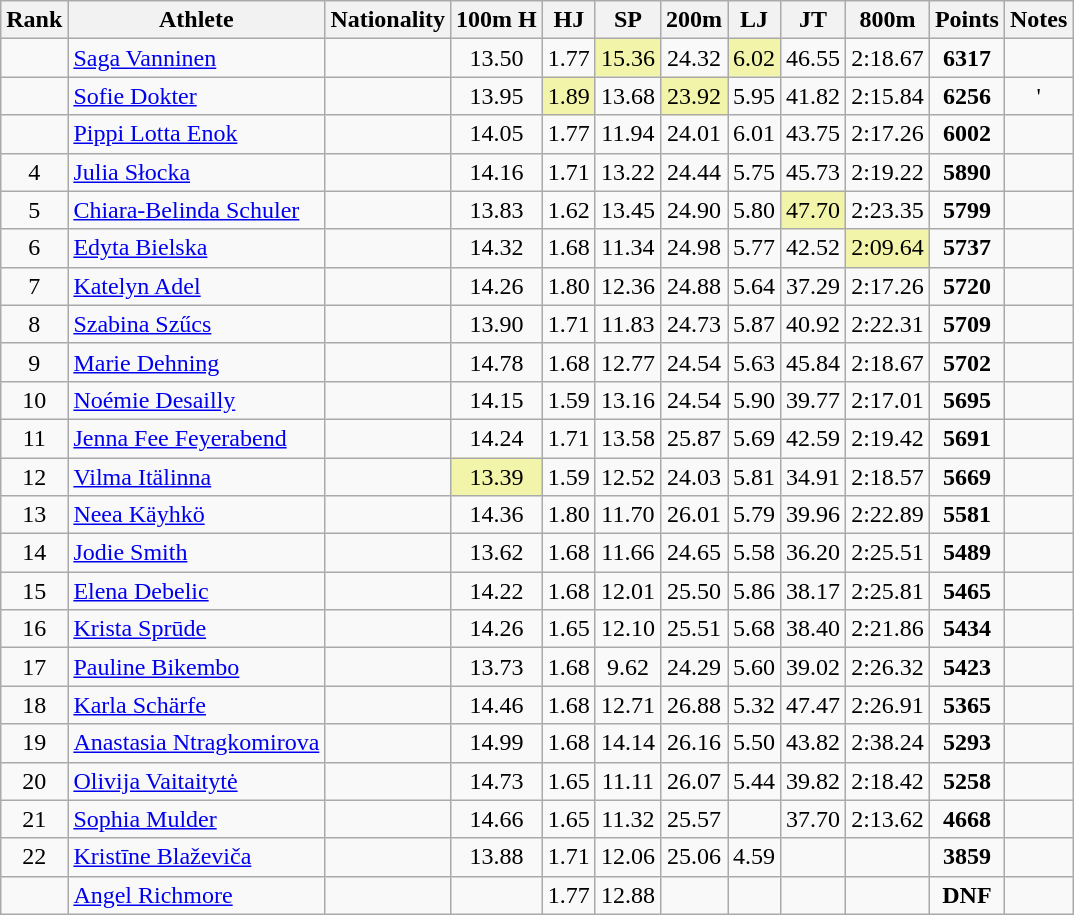<table class="wikitable sortable" style=" text-align:center">
<tr>
<th>Rank</th>
<th>Athlete</th>
<th>Nationality</th>
<th>100m H</th>
<th>HJ</th>
<th>SP</th>
<th>200m</th>
<th>LJ</th>
<th>JT</th>
<th>800m</th>
<th>Points</th>
<th>Notes</th>
</tr>
<tr>
<td></td>
<td align=left><a href='#'>Saga Vanninen</a></td>
<td align=left></td>
<td>13.50</td>
<td>1.77</td>
<td bgcolor=#F2F5A9>15.36</td>
<td>24.32</td>
<td bgcolor=#F2F5A9>6.02</td>
<td>46.55</td>
<td>2:18.67</td>
<td><strong>6317</strong></td>
<td></td>
</tr>
<tr>
<td></td>
<td align=left><a href='#'>Sofie Dokter</a></td>
<td align=left></td>
<td>13.95</td>
<td bgcolor=#F2F5A9>1.89</td>
<td>13.68</td>
<td bgcolor=#F2F5A9>23.92</td>
<td>5.95</td>
<td>41.82</td>
<td>2:15.84</td>
<td><strong>6256</strong></td>
<td>'</td>
</tr>
<tr>
<td></td>
<td align=left><a href='#'>Pippi Lotta Enok</a></td>
<td align=left></td>
<td>14.05</td>
<td>1.77</td>
<td>11.94</td>
<td>24.01</td>
<td>6.01</td>
<td>43.75</td>
<td>2:17.26</td>
<td><strong>6002</strong></td>
<td></td>
</tr>
<tr>
<td>4</td>
<td align=left><a href='#'>Julia Słocka</a></td>
<td align=left></td>
<td>14.16</td>
<td>1.71</td>
<td>13.22</td>
<td>24.44</td>
<td>5.75</td>
<td>45.73</td>
<td>2:19.22</td>
<td><strong>5890</strong></td>
<td></td>
</tr>
<tr>
<td>5</td>
<td align=left><a href='#'>Chiara-Belinda Schuler</a></td>
<td align=left></td>
<td>13.83</td>
<td>1.62</td>
<td>13.45</td>
<td>24.90</td>
<td>5.80</td>
<td bgcolor=#F2F5A9>47.70</td>
<td>2:23.35</td>
<td><strong>5799</strong></td>
<td></td>
</tr>
<tr>
<td>6</td>
<td align=left><a href='#'>Edyta Bielska</a></td>
<td align=left></td>
<td>14.32</td>
<td>1.68</td>
<td>11.34</td>
<td>24.98</td>
<td>5.77</td>
<td>42.52</td>
<td bgcolor=#F2F5A9>2:09.64</td>
<td><strong>5737</strong></td>
<td></td>
</tr>
<tr>
<td>7</td>
<td align=left><a href='#'>Katelyn Adel</a></td>
<td align=left></td>
<td>14.26</td>
<td>1.80</td>
<td>12.36</td>
<td>24.88</td>
<td>5.64</td>
<td>37.29</td>
<td>2:17.26</td>
<td><strong>5720</strong></td>
<td></td>
</tr>
<tr>
<td>8</td>
<td align=left><a href='#'>Szabina Szűcs</a></td>
<td align=left></td>
<td>13.90</td>
<td>1.71</td>
<td>11.83</td>
<td>24.73</td>
<td>5.87</td>
<td>40.92</td>
<td>2:22.31</td>
<td><strong>5709</strong></td>
<td></td>
</tr>
<tr>
<td>9</td>
<td align=left><a href='#'>Marie Dehning</a></td>
<td align=left></td>
<td>14.78</td>
<td>1.68</td>
<td>12.77</td>
<td>24.54</td>
<td>5.63</td>
<td>45.84</td>
<td>2:18.67</td>
<td><strong>5702</strong></td>
<td></td>
</tr>
<tr>
<td>10</td>
<td align=left><a href='#'>Noémie Desailly</a></td>
<td align=left></td>
<td>14.15</td>
<td>1.59</td>
<td>13.16</td>
<td>24.54</td>
<td>5.90</td>
<td>39.77</td>
<td>2:17.01</td>
<td><strong>5695</strong></td>
<td></td>
</tr>
<tr>
<td>11</td>
<td align=left><a href='#'>Jenna Fee Feyerabend</a></td>
<td align=left></td>
<td>14.24</td>
<td>1.71</td>
<td>13.58</td>
<td>25.87</td>
<td>5.69</td>
<td>42.59</td>
<td>2:19.42</td>
<td><strong>5691</strong></td>
<td></td>
</tr>
<tr>
<td>12</td>
<td align=left><a href='#'>Vilma Itälinna</a></td>
<td align=left></td>
<td bgcolor=#F2F5A9>13.39</td>
<td>1.59</td>
<td>12.52</td>
<td>24.03</td>
<td>5.81</td>
<td>34.91</td>
<td>2:18.57</td>
<td><strong>5669</strong></td>
<td></td>
</tr>
<tr>
<td>13</td>
<td align=left><a href='#'>Neea Käyhkö</a></td>
<td align=left></td>
<td>14.36</td>
<td>1.80</td>
<td>11.70</td>
<td>26.01</td>
<td>5.79</td>
<td>39.96</td>
<td>2:22.89</td>
<td><strong>5581</strong></td>
<td></td>
</tr>
<tr>
<td>14</td>
<td align=left><a href='#'>Jodie Smith</a></td>
<td align=left></td>
<td>13.62</td>
<td>1.68</td>
<td>11.66</td>
<td>24.65</td>
<td>5.58</td>
<td>36.20</td>
<td>2:25.51</td>
<td><strong>5489</strong></td>
<td></td>
</tr>
<tr>
<td>15</td>
<td align=left><a href='#'>Elena Debelic</a></td>
<td align=left></td>
<td>14.22</td>
<td>1.68</td>
<td>12.01</td>
<td>25.50</td>
<td>5.86</td>
<td>38.17</td>
<td>2:25.81</td>
<td><strong>5465</strong></td>
<td></td>
</tr>
<tr>
<td>16</td>
<td align=left><a href='#'>Krista Sprūde</a></td>
<td align=left></td>
<td>14.26</td>
<td>1.65</td>
<td>12.10</td>
<td>25.51</td>
<td>5.68</td>
<td>38.40</td>
<td>2:21.86</td>
<td><strong>5434</strong></td>
<td></td>
</tr>
<tr>
<td>17</td>
<td align=left><a href='#'>Pauline Bikembo</a></td>
<td align=left></td>
<td>13.73</td>
<td>1.68</td>
<td>9.62</td>
<td>24.29</td>
<td>5.60</td>
<td>39.02</td>
<td>2:26.32</td>
<td><strong>5423</strong></td>
<td></td>
</tr>
<tr>
<td>18</td>
<td align=left><a href='#'>Karla Schärfe</a></td>
<td align=left></td>
<td>14.46</td>
<td>1.68</td>
<td>12.71</td>
<td>26.88</td>
<td>5.32</td>
<td>47.47</td>
<td>2:26.91</td>
<td><strong>5365</strong></td>
<td></td>
</tr>
<tr>
<td>19</td>
<td align=left><a href='#'>Anastasia Ntragkomirova</a></td>
<td align=left></td>
<td>14.99</td>
<td>1.68</td>
<td>14.14</td>
<td>26.16</td>
<td>5.50</td>
<td>43.82</td>
<td>2:38.24</td>
<td><strong>5293</strong></td>
<td></td>
</tr>
<tr>
<td>20</td>
<td align=left><a href='#'>Olivija Vaitaitytė</a></td>
<td align=left></td>
<td>14.73</td>
<td>1.65</td>
<td>11.11</td>
<td>26.07</td>
<td>5.44</td>
<td>39.82</td>
<td>2:18.42</td>
<td><strong>5258</strong></td>
<td></td>
</tr>
<tr>
<td>21</td>
<td align=left><a href='#'>Sophia Mulder</a></td>
<td align=left></td>
<td>14.66</td>
<td>1.65</td>
<td>11.32</td>
<td>25.57</td>
<td></td>
<td>37.70</td>
<td>2:13.62</td>
<td><strong>4668</strong></td>
<td></td>
</tr>
<tr>
<td>22</td>
<td align=left><a href='#'>Kristīne Blaževiča</a></td>
<td align=left></td>
<td>13.88</td>
<td>1.71</td>
<td>12.06</td>
<td>25.06</td>
<td>4.59</td>
<td></td>
<td></td>
<td><strong>3859</strong></td>
<td></td>
</tr>
<tr>
<td></td>
<td align=left><a href='#'>Angel Richmore</a></td>
<td align=left></td>
<td></td>
<td>1.77</td>
<td>12.88</td>
<td></td>
<td></td>
<td></td>
<td></td>
<td><strong>DNF</strong></td>
<td></td>
</tr>
</table>
